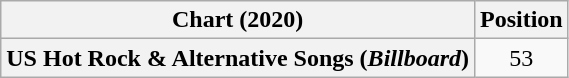<table class="wikitable plainrowheaders" style="text-align:center">
<tr>
<th scope="col">Chart (2020)</th>
<th scope="col">Position</th>
</tr>
<tr>
<th scope="row">US Hot Rock & Alternative Songs (<em>Billboard</em>)</th>
<td>53</td>
</tr>
</table>
